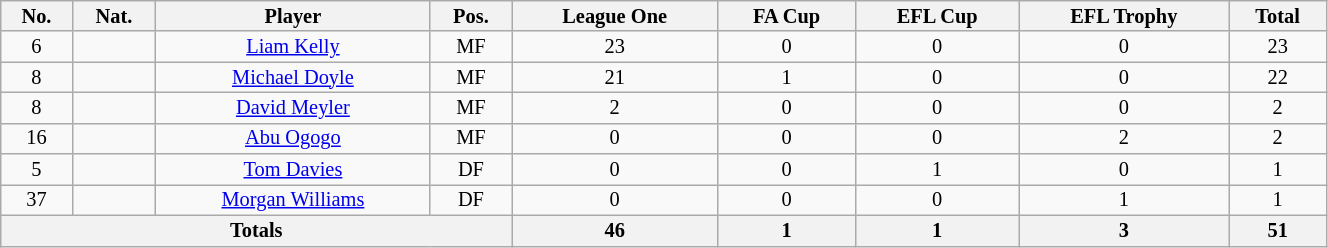<table class="wikitable sortable alternance" style="font-size:85%; text-align:center; line-height:14px; width:70%;">
<tr>
<th>No.</th>
<th>Nat.</th>
<th>Player</th>
<th>Pos.</th>
<th>League One</th>
<th>FA Cup</th>
<th>EFL Cup</th>
<th>EFL Trophy</th>
<th>Total</th>
</tr>
<tr>
<td>6</td>
<td></td>
<td><a href='#'>Liam Kelly</a></td>
<td>MF</td>
<td>23</td>
<td>0</td>
<td>0</td>
<td>0</td>
<td>23</td>
</tr>
<tr>
<td>8</td>
<td></td>
<td><a href='#'>Michael Doyle</a></td>
<td>MF</td>
<td>21</td>
<td>1</td>
<td>0</td>
<td>0</td>
<td>22</td>
</tr>
<tr>
<td>8</td>
<td></td>
<td><a href='#'>David Meyler</a></td>
<td>MF</td>
<td>2</td>
<td>0</td>
<td>0</td>
<td>0</td>
<td>2</td>
</tr>
<tr>
<td>16</td>
<td></td>
<td><a href='#'>Abu Ogogo</a></td>
<td>MF</td>
<td>0</td>
<td>0</td>
<td>0</td>
<td>2</td>
<td>2</td>
</tr>
<tr>
<td>5</td>
<td></td>
<td><a href='#'>Tom Davies</a></td>
<td>DF</td>
<td>0</td>
<td>0</td>
<td>1</td>
<td>0</td>
<td>1</td>
</tr>
<tr>
<td>37</td>
<td></td>
<td><a href='#'>Morgan Williams</a></td>
<td>DF</td>
<td>0</td>
<td>0</td>
<td>0</td>
<td>1</td>
<td>1</td>
</tr>
<tr class="sortbottom">
<th colspan="4">Totals</th>
<th>46</th>
<th>1</th>
<th>1</th>
<th>3</th>
<th>51</th>
</tr>
</table>
